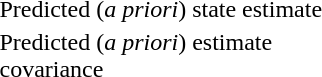<table>
<tr>
<td style="width:180pt;">Predicted (<em>a priori</em>) state estimate</td>
<td></td>
</tr>
<tr>
<td>Predicted (<em>a priori</em>) estimate covariance</td>
<td></td>
</tr>
</table>
